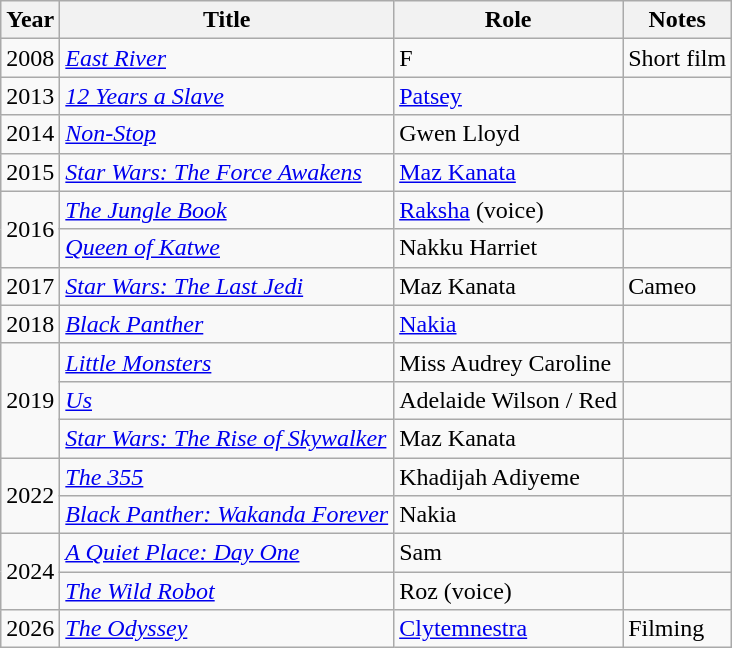<table class="wikitable sortable">
<tr>
<th>Year</th>
<th>Title</th>
<th>Role</th>
<th class="unsortable">Notes</th>
</tr>
<tr>
<td>2008</td>
<td><em><a href='#'>East River</a></em></td>
<td>F</td>
<td>Short film</td>
</tr>
<tr>
<td>2013</td>
<td><em><a href='#'>12 Years a Slave</a></em></td>
<td><a href='#'>Patsey</a></td>
<td></td>
</tr>
<tr>
<td>2014</td>
<td><em><a href='#'>Non-Stop</a></em></td>
<td>Gwen Lloyd</td>
<td></td>
</tr>
<tr>
<td>2015</td>
<td><em><a href='#'>Star Wars: The Force Awakens</a></em></td>
<td><a href='#'>Maz Kanata</a></td>
<td></td>
</tr>
<tr>
<td rowspan="2">2016</td>
<td><em><a href='#'>The Jungle Book</a></em></td>
<td><a href='#'>Raksha</a> (voice)</td>
<td></td>
</tr>
<tr>
<td><em><a href='#'>Queen of Katwe</a></em></td>
<td>Nakku Harriet</td>
<td></td>
</tr>
<tr>
<td>2017</td>
<td><em><a href='#'>Star Wars: The Last Jedi</a></em></td>
<td>Maz Kanata</td>
<td>Cameo</td>
</tr>
<tr>
<td>2018</td>
<td><em><a href='#'>Black Panther</a></em></td>
<td><a href='#'>Nakia</a></td>
<td></td>
</tr>
<tr>
<td rowspan="3">2019</td>
<td><em><a href='#'>Little Monsters</a></em></td>
<td>Miss Audrey Caroline</td>
<td></td>
</tr>
<tr>
<td><em><a href='#'>Us</a></em></td>
<td>Adelaide Wilson / Red</td>
<td></td>
</tr>
<tr>
<td><em><a href='#'>Star Wars: The Rise of Skywalker</a></em></td>
<td>Maz Kanata</td>
<td></td>
</tr>
<tr>
<td rowspan=2>2022</td>
<td><em><a href='#'>The 355</a></em></td>
<td>Khadijah Adiyeme</td>
<td></td>
</tr>
<tr>
<td><em><a href='#'>Black Panther: Wakanda Forever</a></em></td>
<td>Nakia</td>
<td></td>
</tr>
<tr>
<td rowspan="2">2024</td>
<td><em><a href='#'>A Quiet Place: Day One</a></em></td>
<td>Sam</td>
<td></td>
</tr>
<tr>
<td><em><a href='#'>The Wild Robot</a></em></td>
<td>Roz (voice)</td>
<td></td>
</tr>
<tr>
<td>2026</td>
<td><em><a href='#'>The Odyssey</a></em></td>
<td><a href='#'>Clytemnestra</a></td>
<td>Filming</td>
</tr>
</table>
